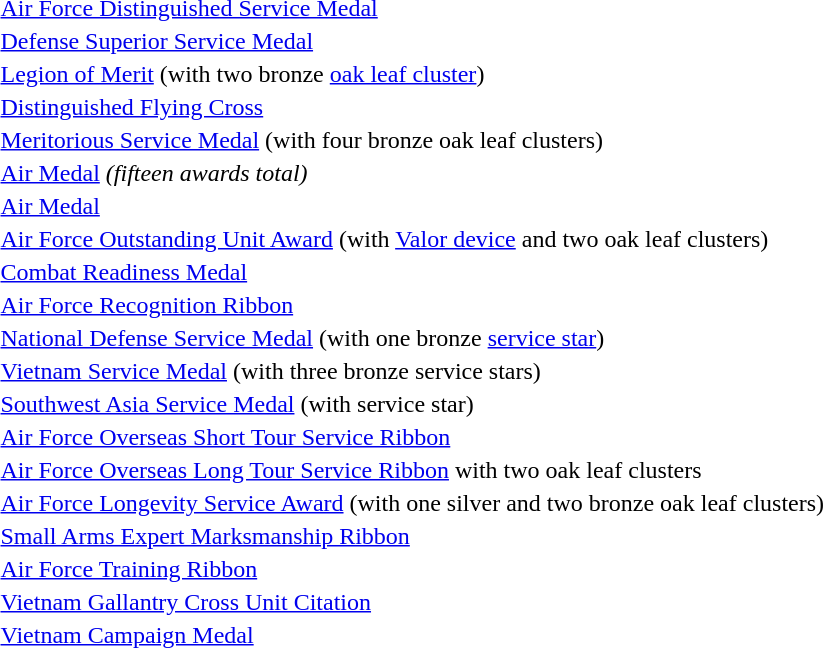<table>
<tr>
<td></td>
<td><a href='#'>Air Force Distinguished Service Medal</a></td>
</tr>
<tr>
<td></td>
<td><a href='#'>Defense Superior Service Medal</a></td>
</tr>
<tr>
<td><span></span><span></span></td>
<td><a href='#'>Legion of Merit</a> (with two bronze <a href='#'>oak leaf cluster</a>)</td>
</tr>
<tr>
<td></td>
<td><a href='#'>Distinguished Flying Cross</a></td>
</tr>
<tr>
<td><span></span><span></span><span></span><span></span></td>
<td><a href='#'>Meritorious Service Medal</a> (with four bronze oak leaf clusters)</td>
</tr>
<tr>
<td><span></span><span></span><span></span><span></span></td>
<td><a href='#'>Air Medal</a> <em>(fifteen awards total)</em></td>
</tr>
<tr>
<td></td>
<td><a href='#'>Air Medal</a></td>
</tr>
<tr>
<td><span></span><span></span><span></span></td>
<td><a href='#'>Air Force Outstanding Unit Award</a> (with <a href='#'>Valor device</a> and two oak leaf clusters)</td>
</tr>
<tr>
<td></td>
<td><a href='#'>Combat Readiness Medal</a></td>
</tr>
<tr>
<td></td>
<td><a href='#'>Air Force Recognition Ribbon</a></td>
</tr>
<tr>
<td></td>
<td><a href='#'>National Defense Service Medal</a> (with one bronze <a href='#'>service star</a>)</td>
</tr>
<tr>
<td><span></span><span></span><span></span></td>
<td><a href='#'>Vietnam Service Medal</a> (with three bronze service stars)</td>
</tr>
<tr>
<td></td>
<td><a href='#'>Southwest Asia Service Medal</a> (with service star)</td>
</tr>
<tr>
<td></td>
<td><a href='#'>Air Force Overseas Short Tour Service Ribbon</a></td>
</tr>
<tr>
<td><span></span><span></span></td>
<td><a href='#'>Air Force Overseas Long Tour Service Ribbon</a> with two oak leaf clusters</td>
</tr>
<tr>
<td><span></span><span></span><span></span></td>
<td><a href='#'>Air Force Longevity Service Award</a> (with one silver and two bronze oak leaf clusters)</td>
</tr>
<tr>
<td></td>
<td><a href='#'>Small Arms Expert Marksmanship Ribbon</a></td>
</tr>
<tr>
<td></td>
<td><a href='#'>Air Force Training Ribbon</a></td>
</tr>
<tr>
<td></td>
<td><a href='#'>Vietnam Gallantry Cross Unit Citation</a></td>
</tr>
<tr>
<td></td>
<td><a href='#'>Vietnam Campaign Medal</a></td>
</tr>
</table>
